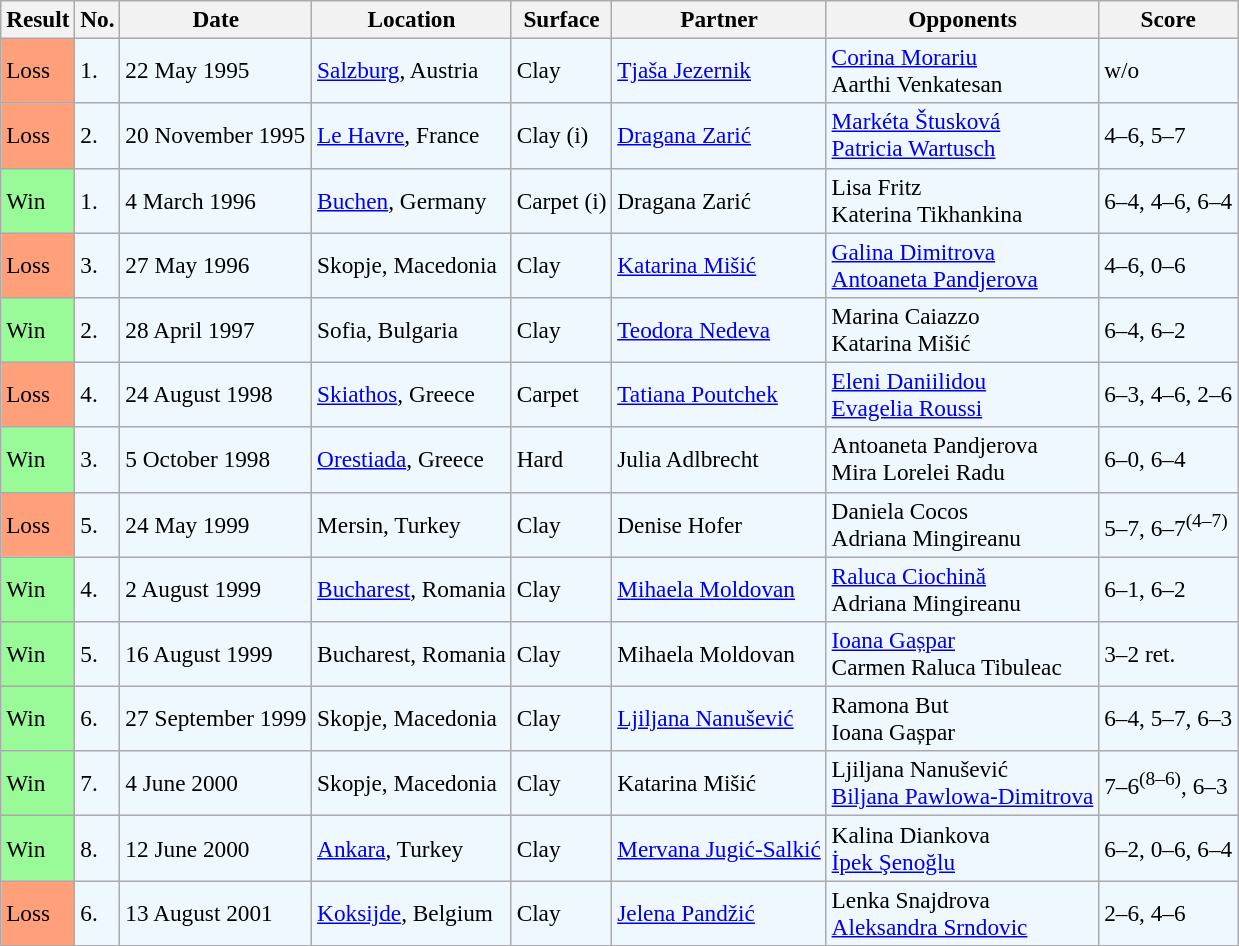<table class="sortable wikitable" style=font-size:97%>
<tr>
<th>Result</th>
<th>No.</th>
<th>Date</th>
<th>Location</th>
<th>Surface</th>
<th>Partner</th>
<th>Opponents</th>
<th>Score</th>
</tr>
<tr style="background:#f0f8ff;">
<td style="background:#ffa07a;">Loss</td>
<td>1.</td>
<td>22 May 1995</td>
<td><a href='#'>Salzburg</a>, Austria</td>
<td>Clay</td>
<td> <a href='#'>Tjaša Jezernik</a></td>
<td> <a href='#'>Corina Morariu</a> <br>  Aarthi Venkatesan</td>
<td>w/o</td>
</tr>
<tr style="background:#f0f8ff;">
<td style="background:#ffa07a;">Loss</td>
<td>2.</td>
<td>20 November 1995</td>
<td><a href='#'>Le Havre</a>, France</td>
<td>Clay (i)</td>
<td> <a href='#'>Dragana Zarić</a></td>
<td> <a href='#'>Markéta Štusková</a> <br>  <a href='#'>Patricia Wartusch</a></td>
<td>4–6, 5–7</td>
</tr>
<tr style="background:#f0f8ff;">
<td style="background:#98fb98;">Win</td>
<td>1.</td>
<td>4 March 1996</td>
<td><a href='#'>Buchen</a>, Germany</td>
<td>Carpet (i)</td>
<td> Dragana Zarić</td>
<td> Lisa Fritz <br>  Katerina Tikhankina</td>
<td>6–4, 4–6, 6–4</td>
</tr>
<tr style="background:#f0f8ff;">
<td style="background:#ffa07a;">Loss</td>
<td>3.</td>
<td>27 May 1996</td>
<td>Skopje, Macedonia</td>
<td>Clay</td>
<td> <a href='#'>Katarina Mišić</a></td>
<td> <a href='#'>Galina Dimitrova</a> <br>  <a href='#'>Antoaneta Pandjerova</a></td>
<td>4–6, 0–6</td>
</tr>
<tr style="background:#f0f8ff;">
<td style="background:#98fb98;">Win</td>
<td>2.</td>
<td>28 April 1997</td>
<td>Sofia, Bulgaria</td>
<td>Clay</td>
<td> <a href='#'>Teodora Nedeva</a></td>
<td> Marina Caiazzo <br>  Katarina Mišić</td>
<td>6–4, 6–2</td>
</tr>
<tr style="background:#f0f8ff;">
<td style="background:#ffa07a;">Loss</td>
<td>4.</td>
<td>24 August 1998</td>
<td><a href='#'>Skiathos</a>, Greece</td>
<td>Carpet</td>
<td> <a href='#'>Tatiana Poutchek</a></td>
<td> <a href='#'>Eleni Daniilidou</a> <br>  <a href='#'>Evagelia Roussi</a></td>
<td>6–3, 4–6, 2–6</td>
</tr>
<tr style="background:#f0f8ff;">
<td style="background:#98fb98;">Win</td>
<td>3.</td>
<td>5 October 1998</td>
<td><a href='#'>Orestiada</a>, Greece</td>
<td>Hard</td>
<td> Julia Adlbrecht</td>
<td> Antoaneta Pandjerova <br>  Mira Lorelei Radu</td>
<td>6–0, 6–4</td>
</tr>
<tr style="background:#f0f8ff;">
<td style="background:#ffa07a;">Loss</td>
<td>5.</td>
<td>24 May 1999</td>
<td>Mersin, Turkey</td>
<td>Clay</td>
<td> Denise Hofer</td>
<td> Daniela Cocos <br>  Adriana Mingireanu</td>
<td>5–7, 6–7<sup>(4–7)</sup></td>
</tr>
<tr style="background:#f0f8ff;">
<td style="background:#98fb98;">Win</td>
<td>4.</td>
<td>2 August 1999</td>
<td><a href='#'>Bucharest</a>, Romania</td>
<td>Clay</td>
<td> <a href='#'>Mihaela Moldovan</a></td>
<td> <a href='#'>Raluca Ciochină</a> <br>  Adriana Mingireanu</td>
<td>6–1, 6–2</td>
</tr>
<tr style="background:#f0f8ff;">
<td style="background:#98fb98;">Win</td>
<td>5.</td>
<td>16 August 1999</td>
<td>Bucharest, Romania</td>
<td>Clay</td>
<td> Mihaela Moldovan</td>
<td> <a href='#'>Ioana Gașpar</a> <br>  Carmen Raluca Tibuleac</td>
<td>3–2 ret.</td>
</tr>
<tr style="background:#f0f8ff;">
<td style="background:#98fb98;">Win</td>
<td>6.</td>
<td>27 September 1999</td>
<td>Skopje, Macedonia</td>
<td>Clay</td>
<td> <a href='#'>Ljiljana Nanušević</a></td>
<td> Ramona But <br>  Ioana Gașpar</td>
<td>6–4, 5–7, 6–3</td>
</tr>
<tr style="background:#f0f8ff;">
<td style="background:#98fb98;">Win</td>
<td>7.</td>
<td>4 June 2000</td>
<td>Skopje, Macedonia</td>
<td>Clay</td>
<td> Katarina Mišić</td>
<td> Ljiljana Nanušević <br>  <a href='#'>Biljana Pawlowa-Dimitrova</a></td>
<td>7–6<sup>(8–6)</sup>, 6–3</td>
</tr>
<tr style="background:#f0f8ff;">
<td style="background:#98fb98;">Win</td>
<td>8.</td>
<td>12 June 2000</td>
<td><a href='#'>Ankara</a>, Turkey</td>
<td>Clay</td>
<td> <a href='#'>Mervana Jugić-Salkić</a></td>
<td> Kalina Diankova <br>  <a href='#'>İpek Şenoğlu</a></td>
<td>6–2, 0–6, 6–4</td>
</tr>
<tr style="background:#f0f8ff;">
<td style="background:#ffa07a;">Loss</td>
<td>6.</td>
<td>13 August 2001</td>
<td><a href='#'>Koksijde</a>, Belgium</td>
<td>Clay</td>
<td> <a href='#'>Jelena Pandžić</a></td>
<td> Lenka Snajdrova <br>  <a href='#'>Aleksandra Srndovic</a></td>
<td>2–6, 4–6</td>
</tr>
</table>
